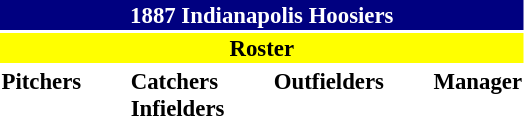<table class="toccolours" style="font-size: 95%;">
<tr>
<th colspan="10" style="background-color: navy; color: white; text-align: center;">1887 Indianapolis Hoosiers</th>
</tr>
<tr>
<td colspan="10" style="background-color: yellow; color: black; text-align: center;"><strong>Roster</strong></td>
</tr>
<tr>
<td valign="top"><strong>Pitchers</strong><br>






</td>
<td width="25px"></td>
<td valign="top"><strong>Catchers</strong><br>


<strong>Infielders</strong>




</td>
<td width="25px"></td>
<td valign="top"><strong>Outfielders</strong><br>







</td>
<td width="25px"></td>
<td valign="top"><strong>Manager</strong><br>

</td>
</tr>
<tr>
</tr>
</table>
